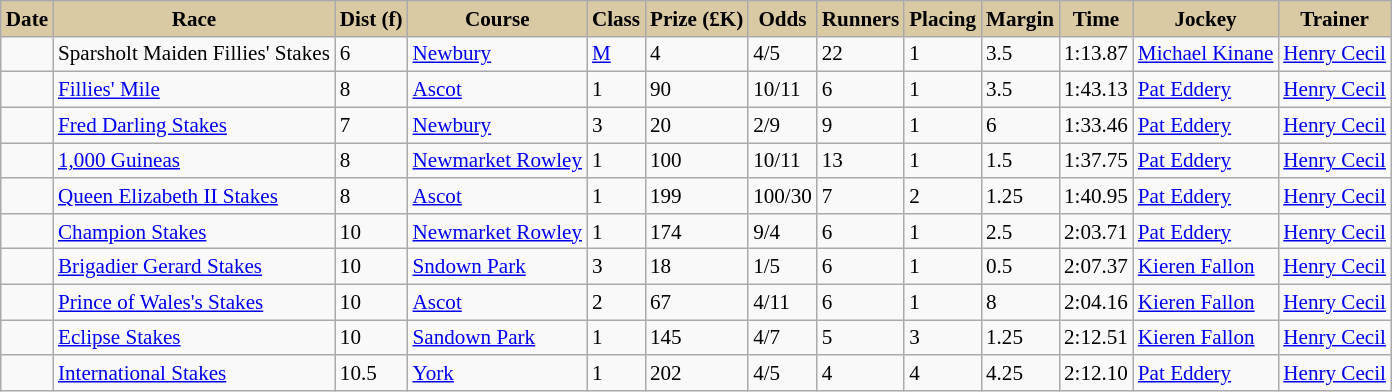<table class = "wikitable sortable" | border="1" cellpadding="1" style="text-align:centre; margin-left:1em; float:middle; border-collapse: collapse; font-size:88%">
<tr style="background:#dacaa4; text-align:center;">
<th style="background:#dacaa4;">Date</th>
<th style="background:#dacaa4;">Race</th>
<th style="background:#dacaa4;">Dist (f)</th>
<th style="background:#dacaa4;">Course</th>
<th style="background:#dacaa4;">Class</th>
<th style="background:#dacaa4;">Prize (£K)</th>
<th style="background:#dacaa4;">Odds</th>
<th style="background:#dacaa4;">Runners</th>
<th style="background:#dacaa4;">Placing</th>
<th style="background:#dacaa4;">Margin</th>
<th style="background:#dacaa4;">Time</th>
<th style="background:#dacaa4;">Jockey</th>
<th style="background:#dacaa4;">Trainer</th>
</tr>
<tr>
<td></td>
<td>Sparsholt Maiden Fillies' Stakes</td>
<td>6</td>
<td><a href='#'>Newbury</a></td>
<td><a href='#'>M</a></td>
<td>4</td>
<td>4/5</td>
<td>22</td>
<td>1</td>
<td>3.5</td>
<td>1:13.87</td>
<td><a href='#'>Michael Kinane</a></td>
<td><a href='#'>Henry Cecil</a></td>
</tr>
<tr>
<td></td>
<td><a href='#'>Fillies' Mile</a></td>
<td>8</td>
<td><a href='#'>Ascot</a></td>
<td>1</td>
<td>90</td>
<td>10/11</td>
<td>6</td>
<td>1</td>
<td>3.5</td>
<td>1:43.13</td>
<td><a href='#'>Pat Eddery</a></td>
<td><a href='#'>Henry Cecil</a></td>
</tr>
<tr>
<td></td>
<td><a href='#'>Fred Darling Stakes</a></td>
<td>7</td>
<td><a href='#'>Newbury</a></td>
<td>3</td>
<td>20</td>
<td>2/9</td>
<td>9</td>
<td>1</td>
<td>6</td>
<td>1:33.46</td>
<td><a href='#'>Pat Eddery</a></td>
<td><a href='#'>Henry Cecil</a></td>
</tr>
<tr>
<td></td>
<td><a href='#'>1,000 Guineas</a></td>
<td>8</td>
<td><a href='#'>Newmarket Rowley</a></td>
<td>1</td>
<td>100</td>
<td>10/11</td>
<td>13</td>
<td>1</td>
<td>1.5</td>
<td>1:37.75</td>
<td><a href='#'>Pat Eddery</a></td>
<td><a href='#'>Henry Cecil</a></td>
</tr>
<tr>
<td></td>
<td><a href='#'>Queen Elizabeth II Stakes</a></td>
<td>8</td>
<td><a href='#'>Ascot</a></td>
<td>1</td>
<td>199</td>
<td>100/30</td>
<td>7</td>
<td>2</td>
<td>1.25</td>
<td>1:40.95</td>
<td><a href='#'>Pat Eddery</a></td>
<td><a href='#'>Henry Cecil</a></td>
</tr>
<tr>
<td></td>
<td><a href='#'>Champion Stakes</a></td>
<td>10</td>
<td><a href='#'>Newmarket Rowley</a></td>
<td>1</td>
<td>174</td>
<td>9/4</td>
<td>6</td>
<td>1</td>
<td>2.5</td>
<td>2:03.71</td>
<td><a href='#'>Pat Eddery</a></td>
<td><a href='#'>Henry Cecil</a></td>
</tr>
<tr>
<td></td>
<td><a href='#'>Brigadier Gerard Stakes</a></td>
<td>10</td>
<td><a href='#'>Sndown Park</a></td>
<td>3</td>
<td>18</td>
<td>1/5</td>
<td>6</td>
<td>1</td>
<td>0.5</td>
<td>2:07.37</td>
<td><a href='#'>Kieren Fallon</a></td>
<td><a href='#'>Henry Cecil</a></td>
</tr>
<tr>
<td></td>
<td><a href='#'>Prince of Wales's Stakes</a></td>
<td>10</td>
<td><a href='#'>Ascot</a></td>
<td>2</td>
<td>67</td>
<td>4/11</td>
<td>6</td>
<td>1</td>
<td>8</td>
<td>2:04.16</td>
<td><a href='#'>Kieren Fallon</a></td>
<td><a href='#'>Henry Cecil</a></td>
</tr>
<tr>
<td></td>
<td><a href='#'>Eclipse Stakes</a></td>
<td>10</td>
<td><a href='#'>Sandown Park</a></td>
<td>1</td>
<td>145</td>
<td>4/7</td>
<td>5</td>
<td>3</td>
<td>1.25</td>
<td>2:12.51</td>
<td><a href='#'>Kieren Fallon</a></td>
<td><a href='#'>Henry Cecil</a></td>
</tr>
<tr>
<td></td>
<td><a href='#'>International Stakes</a></td>
<td>10.5</td>
<td><a href='#'>York</a></td>
<td>1</td>
<td>202</td>
<td>4/5</td>
<td>4</td>
<td>4</td>
<td>4.25</td>
<td>2:12.10</td>
<td><a href='#'>Pat Eddery</a></td>
<td><a href='#'>Henry Cecil</a></td>
</tr>
</table>
